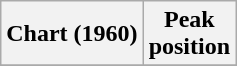<table class="wikitable sortable">
<tr>
<th align="center">Chart (1960)</th>
<th align="center">Peak<br>position</th>
</tr>
<tr>
</tr>
</table>
